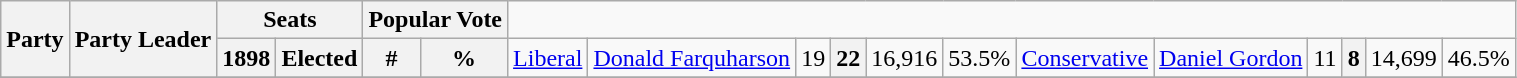<table class="wikitable">
<tr>
<th rowspan="2" colspan="2">Party</th>
<th rowspan="2">Party Leader</th>
<th colspan="2">Seats</th>
<th colspan="2">Popular Vote</th>
</tr>
<tr>
<th>1898</th>
<th>Elected</th>
<th>#</th>
<th>%<br>
</th>
<td><a href='#'>Liberal</a></td>
<td><a href='#'>Donald Farquharson</a></td>
<td align=right>19</td>
<th align=right><strong>22</strong></th>
<td align=right>16,916</td>
<td align=right>53.5%<br>
</td>
<td><a href='#'>Conservative</a></td>
<td><a href='#'>Daniel Gordon</a></td>
<td align=right>11</td>
<th align=right><strong>8</strong></th>
<td align=right>14,699</td>
<td align=right>46.5%</td>
</tr>
<tr>
</tr>
</table>
